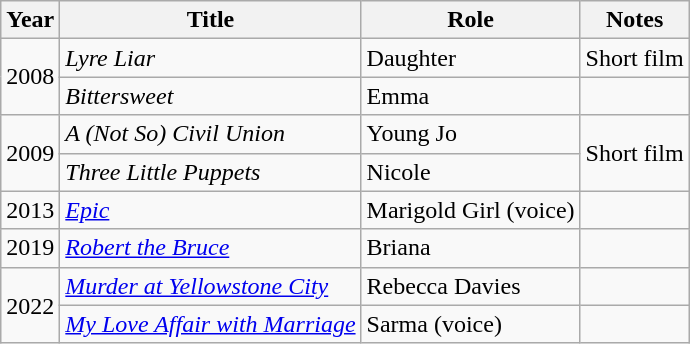<table class="wikitable sortable">
<tr>
<th>Year</th>
<th>Title</th>
<th>Role</th>
<th class="unsortable">Notes</th>
</tr>
<tr>
<td rowspan="2">2008</td>
<td><em>Lyre Liar</em></td>
<td>Daughter</td>
<td>Short film</td>
</tr>
<tr>
<td><em>Bittersweet</em></td>
<td>Emma</td>
<td></td>
</tr>
<tr>
<td rowspan="2">2009</td>
<td><em>A (Not So) Civil Union</em></td>
<td>Young Jo</td>
<td rowspan="2">Short film</td>
</tr>
<tr>
<td><em>Three Little Puppets</em></td>
<td>Nicole</td>
</tr>
<tr>
<td>2013</td>
<td><em><a href='#'>Epic</a></em></td>
<td>Marigold Girl (voice)</td>
<td></td>
</tr>
<tr>
<td>2019</td>
<td><em><a href='#'>Robert the Bruce</a></em></td>
<td>Briana</td>
<td></td>
</tr>
<tr>
<td rowspan="2">2022</td>
<td><em><a href='#'>Murder at Yellowstone City</a></em></td>
<td>Rebecca Davies</td>
<td></td>
</tr>
<tr>
<td><em><a href='#'>My Love Affair with Marriage</a></em></td>
<td>Sarma (voice)</td>
<td></td>
</tr>
</table>
